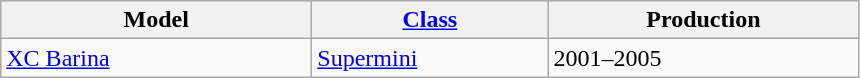<table class="wikitable">
<tr>
<th style="width:200px;">Model</th>
<th style="width:150px;"><a href='#'>Class</a></th>
<th style="width:200px;">Production</th>
</tr>
<tr>
<td valign="top"><a href='#'>XC Barina</a></td>
<td valign="top"><a href='#'>Supermini</a></td>
<td valign="top">2001–2005</td>
</tr>
</table>
